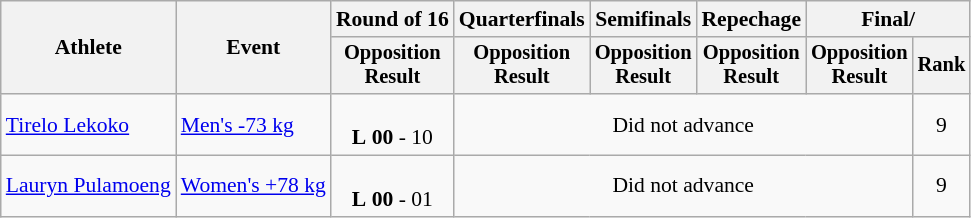<table class="wikitable" style="font-size:90%;">
<tr>
<th rowspan=2>Athlete</th>
<th rowspan=2>Event</th>
<th>Round of 16</th>
<th>Quarterfinals</th>
<th>Semifinals</th>
<th>Repechage</th>
<th colspan=2>Final/</th>
</tr>
<tr style="font-size:95%">
<th>Opposition<br>Result</th>
<th>Opposition<br>Result</th>
<th>Opposition<br>Result</th>
<th>Opposition<br>Result</th>
<th>Opposition<br>Result</th>
<th>Rank</th>
</tr>
<tr align=center>
<td align=left><a href='#'>Tirelo Lekoko</a></td>
<td align=left><a href='#'>Men's -73 kg</a></td>
<td><br><strong>L</strong> <strong>00</strong> - 10</td>
<td colspan=4>Did not advance</td>
<td>9</td>
</tr>
<tr align=center>
<td align=left><a href='#'>Lauryn Pulamoeng</a></td>
<td align=left><a href='#'>Women's +78 kg</a></td>
<td><br><strong>L</strong> <strong>00</strong> - 01</td>
<td colspan=4>Did not advance</td>
<td>9</td>
</tr>
</table>
